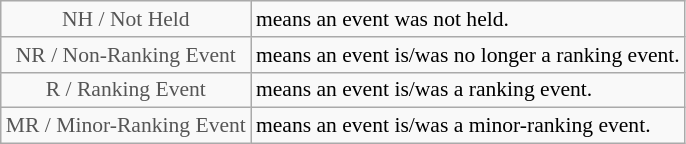<table class="wikitable" style="font-size:90%">
<tr>
<td style="text-align:center; color:#555555;" colspan="4">NH / Not Held</td>
<td>means an event was not held.</td>
</tr>
<tr>
<td style="text-align:center; color:#555555;" colspan="4">NR / Non-Ranking Event</td>
<td>means an event is/was no longer a ranking event.</td>
</tr>
<tr>
<td style="text-align:center; color:#555555;" colspan="4">R / Ranking Event</td>
<td>means an event is/was a ranking event.</td>
</tr>
<tr>
<td style="text-align:center; color:#555555;" colspan="4">MR / Minor-Ranking Event</td>
<td>means an event is/was a minor-ranking event.</td>
</tr>
</table>
